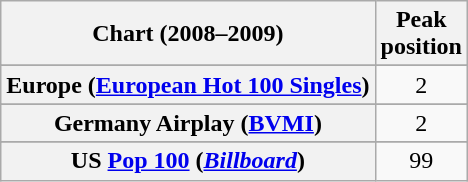<table class="wikitable sortable plainrowheaders" style="text-align:center">
<tr>
<th>Chart (2008–2009)</th>
<th>Peak<br>position</th>
</tr>
<tr>
</tr>
<tr>
</tr>
<tr>
</tr>
<tr>
</tr>
<tr>
</tr>
<tr>
</tr>
<tr>
<th scope="row">Europe (<a href='#'>European Hot 100 Singles</a>)</th>
<td>2</td>
</tr>
<tr>
</tr>
<tr>
</tr>
<tr>
</tr>
<tr>
<th scope="row">Germany Airplay (<a href='#'>BVMI</a>)</th>
<td>2</td>
</tr>
<tr>
</tr>
<tr>
</tr>
<tr>
</tr>
<tr>
</tr>
<tr>
</tr>
<tr>
</tr>
<tr>
</tr>
<tr>
</tr>
<tr>
</tr>
<tr>
</tr>
<tr>
</tr>
<tr>
</tr>
<tr>
<th scope="row">US <a href='#'>Pop 100</a> (<em><a href='#'>Billboard</a></em>)</th>
<td>99</td>
</tr>
</table>
